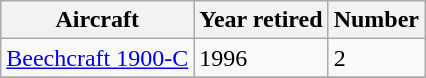<table class="wikitable" style="margin-left." auto;>
<tr>
<th>Aircraft</th>
<th>Year retired</th>
<th>Number</th>
</tr>
<tr>
<td><a href='#'>Beechcraft 1900-C</a></td>
<td>1996</td>
<td>2</td>
</tr>
<tr>
</tr>
</table>
